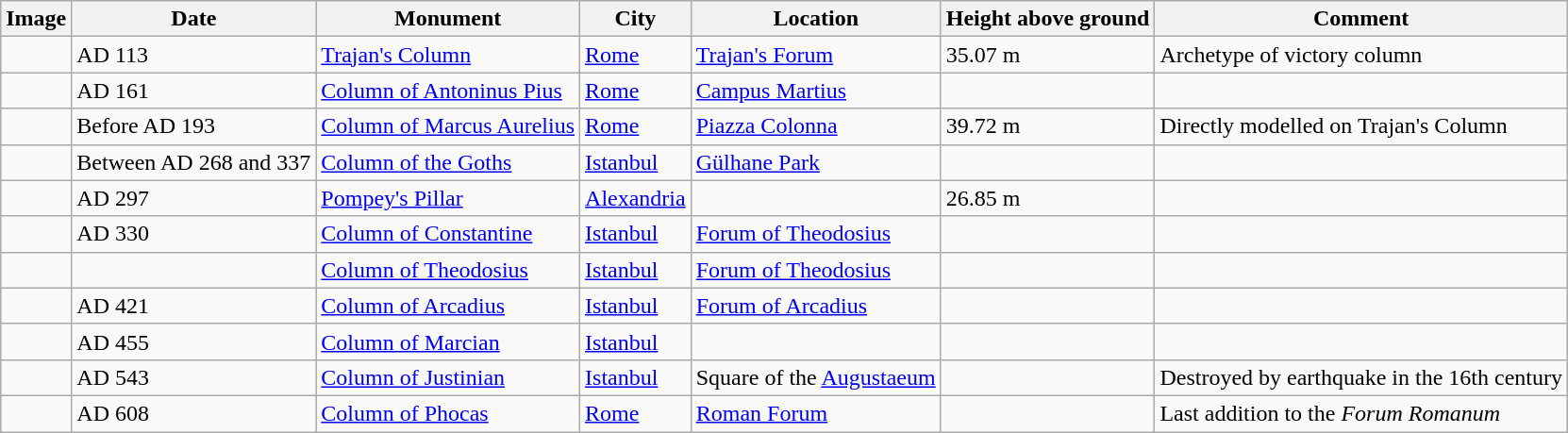<table class="wikitable sortable">
<tr>
<th class="unsortable">Image</th>
<th>Date</th>
<th>Monument</th>
<th>City</th>
<th>Location</th>
<th>Height above ground</th>
<th>Comment</th>
</tr>
<tr>
<td></td>
<td>AD 113</td>
<td><a href='#'>Trajan's Column</a></td>
<td><a href='#'>Rome</a></td>
<td><a href='#'>Trajan's Forum</a></td>
<td>35.07 m</td>
<td>Archetype of victory column</td>
</tr>
<tr>
<td></td>
<td>AD 161</td>
<td><a href='#'>Column of Antoninus Pius</a></td>
<td><a href='#'>Rome</a></td>
<td><a href='#'>Campus Martius</a></td>
<td></td>
<td></td>
</tr>
<tr>
<td></td>
<td>Before AD 193</td>
<td><a href='#'>Column of Marcus Aurelius</a></td>
<td><a href='#'>Rome</a></td>
<td><a href='#'>Piazza Colonna</a></td>
<td>39.72 m</td>
<td>Directly modelled on Trajan's Column</td>
</tr>
<tr>
<td></td>
<td>Between AD 268 and 337</td>
<td><a href='#'>Column of the Goths</a></td>
<td><a href='#'>Istanbul</a></td>
<td><a href='#'>Gülhane Park</a></td>
<td></td>
<td></td>
</tr>
<tr>
<td></td>
<td>AD 297</td>
<td><a href='#'>Pompey's Pillar</a></td>
<td><a href='#'>Alexandria</a></td>
<td></td>
<td>26.85 m</td>
<td></td>
</tr>
<tr>
<td></td>
<td>AD 330</td>
<td><a href='#'>Column of Constantine</a></td>
<td><a href='#'>Istanbul</a></td>
<td><a href='#'>Forum of Theodosius</a></td>
<td></td>
<td></td>
</tr>
<tr>
<td></td>
<td></td>
<td><a href='#'>Column of Theodosius</a></td>
<td><a href='#'>Istanbul</a></td>
<td><a href='#'>Forum of Theodosius</a></td>
<td></td>
<td></td>
</tr>
<tr>
<td></td>
<td>AD 421</td>
<td><a href='#'>Column of Arcadius</a></td>
<td><a href='#'>Istanbul</a></td>
<td><a href='#'>Forum of Arcadius</a></td>
<td></td>
<td></td>
</tr>
<tr>
<td></td>
<td>AD 455</td>
<td><a href='#'>Column of Marcian</a></td>
<td><a href='#'>Istanbul</a></td>
<td></td>
<td></td>
<td></td>
</tr>
<tr>
<td></td>
<td>AD 543</td>
<td><a href='#'>Column of Justinian</a></td>
<td><a href='#'>Istanbul</a></td>
<td>Square of the <a href='#'>Augustaeum</a></td>
<td></td>
<td>Destroyed by earthquake in the 16th century</td>
</tr>
<tr>
<td></td>
<td>AD 608</td>
<td><a href='#'>Column of Phocas</a></td>
<td><a href='#'>Rome</a></td>
<td><a href='#'>Roman Forum</a></td>
<td></td>
<td>Last addition to the <em>Forum Romanum</em></td>
</tr>
</table>
